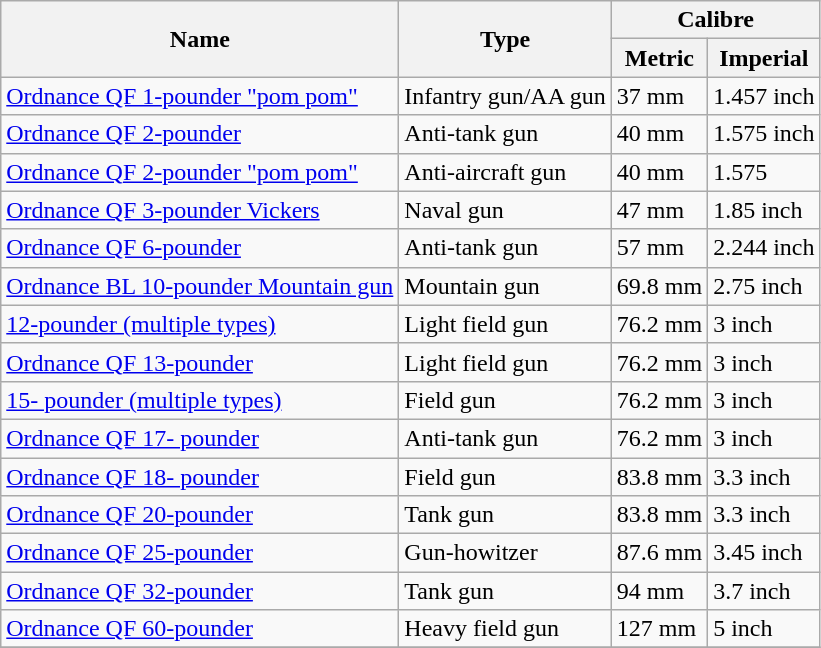<table class="wikitable">
<tr>
<th rowspan="2">Name</th>
<th rowspan="2">Type</th>
<th colspan="2">Calibre</th>
</tr>
<tr>
<th>Metric</th>
<th>Imperial</th>
</tr>
<tr>
<td><a href='#'>Ordnance QF 1-pounder "pom pom"</a></td>
<td>Infantry gun/AA gun</td>
<td>37 mm</td>
<td>1.457 inch</td>
</tr>
<tr>
<td><a href='#'>Ordnance QF 2-pounder</a></td>
<td>Anti-tank gun</td>
<td>40 mm</td>
<td>1.575 inch</td>
</tr>
<tr>
<td><a href='#'>Ordnance QF 2-pounder "pom pom"</a></td>
<td>Anti-aircraft gun</td>
<td>40 mm</td>
<td>1.575</td>
</tr>
<tr>
<td><a href='#'>Ordnance QF 3-pounder Vickers</a></td>
<td>Naval gun</td>
<td>47 mm</td>
<td>1.85 inch</td>
</tr>
<tr>
<td><a href='#'>Ordnance QF 6-pounder</a></td>
<td>Anti-tank gun</td>
<td>57 mm</td>
<td>2.244 inch</td>
</tr>
<tr>
<td><a href='#'>Ordnance BL 10-pounder Mountain gun</a></td>
<td>Mountain gun</td>
<td>69.8 mm</td>
<td>2.75 inch</td>
</tr>
<tr>
<td><a href='#'>12-pounder (multiple types)</a></td>
<td>Light field gun</td>
<td>76.2 mm</td>
<td>3 inch</td>
</tr>
<tr>
<td><a href='#'>Ordnance QF 13-pounder</a></td>
<td>Light field gun</td>
<td>76.2 mm</td>
<td>3 inch</td>
</tr>
<tr>
<td><a href='#'>15- pounder (multiple types)</a></td>
<td>Field gun</td>
<td>76.2 mm</td>
<td>3 inch</td>
</tr>
<tr>
<td><a href='#'>Ordnance QF 17- pounder</a></td>
<td>Anti-tank gun</td>
<td>76.2 mm</td>
<td>3 inch</td>
</tr>
<tr>
<td><a href='#'>Ordnance QF 18- pounder</a></td>
<td>Field gun</td>
<td>83.8 mm</td>
<td>3.3 inch</td>
</tr>
<tr>
<td><a href='#'>Ordnance QF 20-pounder</a></td>
<td>Tank gun</td>
<td>83.8 mm</td>
<td>3.3 inch</td>
</tr>
<tr>
<td><a href='#'>Ordnance QF 25-pounder</a></td>
<td>Gun-howitzer</td>
<td>87.6 mm</td>
<td>3.45 inch</td>
</tr>
<tr>
<td><a href='#'>Ordnance QF 32-pounder</a></td>
<td>Tank gun</td>
<td>94 mm</td>
<td>3.7 inch</td>
</tr>
<tr>
<td><a href='#'>Ordnance QF 60-pounder</a></td>
<td>Heavy field gun</td>
<td>127 mm</td>
<td>5 inch</td>
</tr>
<tr>
</tr>
</table>
